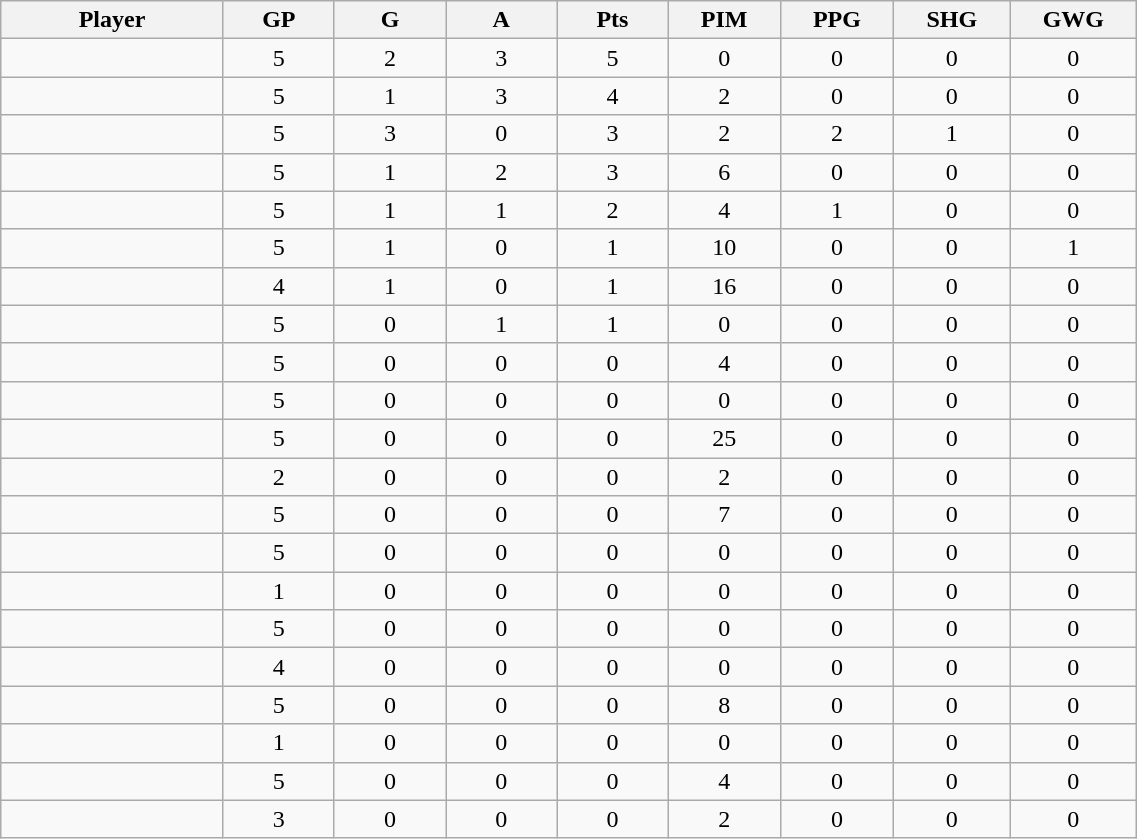<table class="wikitable sortable" width="60%">
<tr ALIGN="center">
<th bgcolor="#DDDDFF" width="10%">Player</th>
<th bgcolor="#DDDDFF" width="5%" title="Games played">GP</th>
<th bgcolor="#DDDDFF" width="5%" title="Goals">G</th>
<th bgcolor="#DDDDFF" width="5%" title="Assists">A</th>
<th bgcolor="#DDDDFF" width="5%" title="Points">Pts</th>
<th bgcolor="#DDDDFF" width="5%" title="Penalties in Minutes">PIM</th>
<th bgcolor="#DDDDFF" width="5%" title="Power Play Goals">PPG</th>
<th bgcolor="#DDDDFF" width="5%" title="Short-handed Goals">SHG</th>
<th bgcolor="#DDDDFF" width="5%" title="Game-winning Goals">GWG</th>
</tr>
<tr align="center">
<td align="right"></td>
<td>5</td>
<td>2</td>
<td>3</td>
<td>5</td>
<td>0</td>
<td>0</td>
<td>0</td>
<td>0</td>
</tr>
<tr align="center">
<td align="right"></td>
<td>5</td>
<td>1</td>
<td>3</td>
<td>4</td>
<td>2</td>
<td>0</td>
<td>0</td>
<td>0</td>
</tr>
<tr align="center">
<td align="right"></td>
<td>5</td>
<td>3</td>
<td>0</td>
<td>3</td>
<td>2</td>
<td>2</td>
<td>1</td>
<td>0</td>
</tr>
<tr align="center">
<td align="right"></td>
<td>5</td>
<td>1</td>
<td>2</td>
<td>3</td>
<td>6</td>
<td>0</td>
<td>0</td>
<td>0</td>
</tr>
<tr align="center">
<td align="right"></td>
<td>5</td>
<td>1</td>
<td>1</td>
<td>2</td>
<td>4</td>
<td>1</td>
<td>0</td>
<td>0</td>
</tr>
<tr align="center">
<td align="right"></td>
<td>5</td>
<td>1</td>
<td>0</td>
<td>1</td>
<td>10</td>
<td>0</td>
<td>0</td>
<td>1</td>
</tr>
<tr align="center">
<td align="right"></td>
<td>4</td>
<td>1</td>
<td>0</td>
<td>1</td>
<td>16</td>
<td>0</td>
<td>0</td>
<td>0</td>
</tr>
<tr align="center">
<td align="right"></td>
<td>5</td>
<td>0</td>
<td>1</td>
<td>1</td>
<td>0</td>
<td>0</td>
<td>0</td>
<td>0</td>
</tr>
<tr align="center">
<td align="right"></td>
<td>5</td>
<td>0</td>
<td>0</td>
<td>0</td>
<td>4</td>
<td>0</td>
<td>0</td>
<td>0</td>
</tr>
<tr align="center">
<td align="right"></td>
<td>5</td>
<td>0</td>
<td>0</td>
<td>0</td>
<td>0</td>
<td>0</td>
<td>0</td>
<td>0</td>
</tr>
<tr align="center">
<td align="right"></td>
<td>5</td>
<td>0</td>
<td>0</td>
<td>0</td>
<td>25</td>
<td>0</td>
<td>0</td>
<td>0</td>
</tr>
<tr align="center">
<td align="right"></td>
<td>2</td>
<td>0</td>
<td>0</td>
<td>0</td>
<td>2</td>
<td>0</td>
<td>0</td>
<td>0</td>
</tr>
<tr align="center">
<td align="right"></td>
<td>5</td>
<td>0</td>
<td>0</td>
<td>0</td>
<td>7</td>
<td>0</td>
<td>0</td>
<td>0</td>
</tr>
<tr align="center">
<td align="right"></td>
<td>5</td>
<td>0</td>
<td>0</td>
<td>0</td>
<td>0</td>
<td>0</td>
<td>0</td>
<td>0</td>
</tr>
<tr align="center">
<td align="right"></td>
<td>1</td>
<td>0</td>
<td>0</td>
<td>0</td>
<td>0</td>
<td>0</td>
<td>0</td>
<td>0</td>
</tr>
<tr align="center">
<td align="right"></td>
<td>5</td>
<td>0</td>
<td>0</td>
<td>0</td>
<td>0</td>
<td>0</td>
<td>0</td>
<td>0</td>
</tr>
<tr align="center">
<td align="right"></td>
<td>4</td>
<td>0</td>
<td>0</td>
<td>0</td>
<td>0</td>
<td>0</td>
<td>0</td>
<td>0</td>
</tr>
<tr align="center">
<td align="right"></td>
<td>5</td>
<td>0</td>
<td>0</td>
<td>0</td>
<td>8</td>
<td>0</td>
<td>0</td>
<td>0</td>
</tr>
<tr align="center">
<td align="right"></td>
<td>1</td>
<td>0</td>
<td>0</td>
<td>0</td>
<td>0</td>
<td>0</td>
<td>0</td>
<td>0</td>
</tr>
<tr align="center">
<td align="right"></td>
<td>5</td>
<td>0</td>
<td>0</td>
<td>0</td>
<td>4</td>
<td>0</td>
<td>0</td>
<td>0</td>
</tr>
<tr align="center">
<td align="right"></td>
<td>3</td>
<td>0</td>
<td>0</td>
<td>0</td>
<td>2</td>
<td>0</td>
<td>0</td>
<td>0</td>
</tr>
</table>
